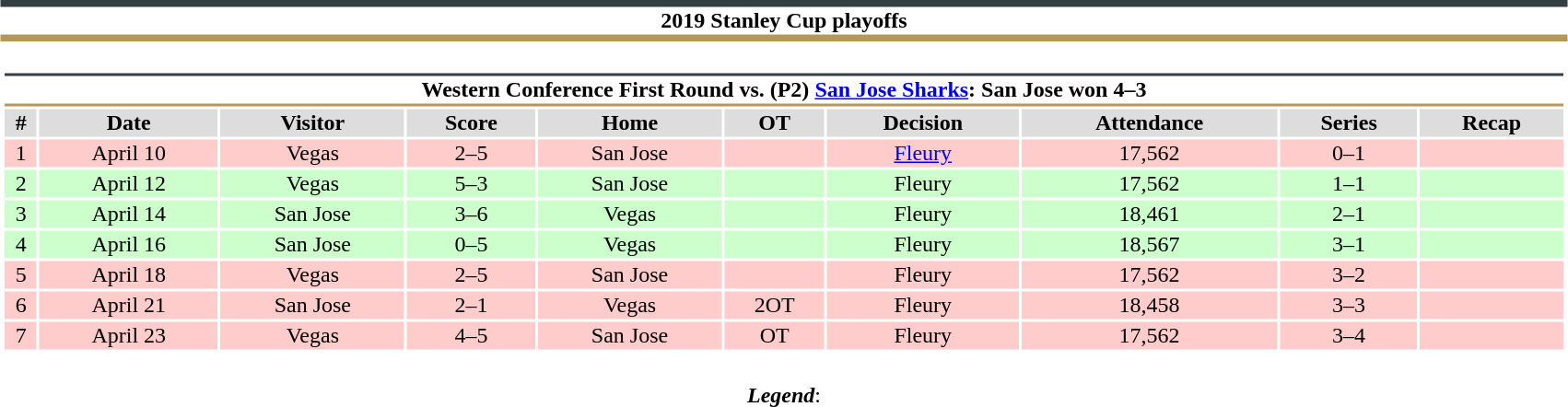<table class="toccolours" style="width:90%; clear:both; margin:1.5em auto; text-align:center;">
<tr>
<th colspan=10 style="background:#FFFFFF; border-top:#333F42 5px solid; border-bottom:#B4975A 5px solid;">2019 Stanley Cup playoffs</th>
</tr>
<tr>
<td colspan=10><br><table class="toccolours collapsible collapsed" style="width:100%;">
<tr>
<th colspan=10 style="background:#FFFFFF; border-top:#333F42 2px solid; border-bottom:#B4975A 2px solid;">Western Conference First Round vs. (P2) <a href='#'>San Jose Sharks</a>: San Jose won 4–3</th>
</tr>
<tr style="background:#ddd;">
<th>#</th>
<th>Date</th>
<th>Visitor</th>
<th>Score</th>
<th>Home</th>
<th>OT</th>
<th>Decision</th>
<th>Attendance</th>
<th>Series</th>
<th>Recap</th>
</tr>
<tr style="background:#fcc;">
<td>1</td>
<td>April 10</td>
<td>Vegas</td>
<td>2–5</td>
<td>San Jose</td>
<td></td>
<td><a href='#'>Fleury</a></td>
<td>17,562</td>
<td>0–1</td>
<td></td>
</tr>
<tr style="background:#cfc;">
<td>2</td>
<td>April 12</td>
<td>Vegas</td>
<td>5–3</td>
<td>San Jose</td>
<td></td>
<td>Fleury</td>
<td>17,562</td>
<td>1–1</td>
<td></td>
</tr>
<tr style="background:#cfc;">
<td>3</td>
<td>April 14</td>
<td>San Jose</td>
<td>3–6</td>
<td>Vegas</td>
<td></td>
<td>Fleury</td>
<td>18,461</td>
<td>2–1</td>
<td></td>
</tr>
<tr style="background:#cfc;">
<td>4</td>
<td>April 16</td>
<td>San Jose</td>
<td>0–5</td>
<td>Vegas</td>
<td></td>
<td>Fleury</td>
<td>18,567</td>
<td>3–1</td>
<td></td>
</tr>
<tr style="background:#fcc;">
<td>5</td>
<td>April 18</td>
<td>Vegas</td>
<td>2–5</td>
<td>San Jose</td>
<td></td>
<td>Fleury</td>
<td>17,562</td>
<td>3–2</td>
<td></td>
</tr>
<tr style="background:#fcc;">
<td>6</td>
<td>April 21</td>
<td>San Jose</td>
<td>2–1</td>
<td>Vegas</td>
<td>2OT</td>
<td>Fleury</td>
<td>18,458</td>
<td>3–3</td>
<td></td>
</tr>
<tr style="background:#fcc;">
<td>7</td>
<td>April 23</td>
<td>Vegas</td>
<td>4–5</td>
<td>San Jose</td>
<td>OT</td>
<td>Fleury</td>
<td>17,562</td>
<td>3–4</td>
<td></td>
</tr>
</table>
</td>
</tr>
<tr>
<td colspan="10" style="text-align:center;"><br><strong><em>Legend</em></strong>:

</td>
</tr>
</table>
